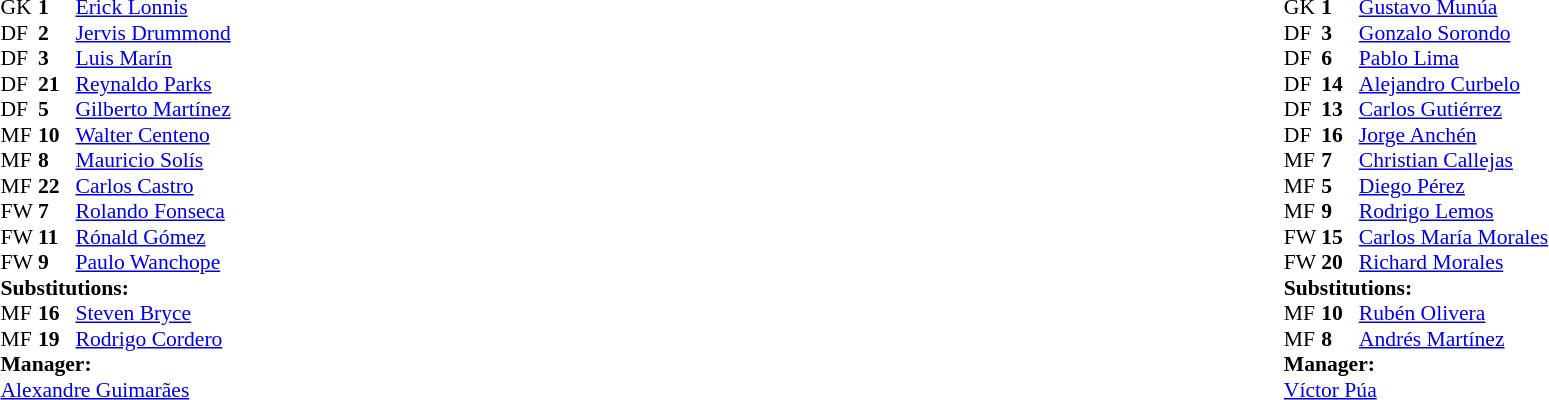<table width="100%">
<tr>
<td valign="top" width="50%"><br><table style="font-size: 90%" cellspacing="0" cellpadding="0">
<tr>
<th width=25></th>
<th width=25></th>
</tr>
<tr>
<td>GK</td>
<td><strong>1</strong></td>
<td><a href='#'>Erick Lonnis</a></td>
<td></td>
</tr>
<tr>
<td>DF</td>
<td><strong>2</strong></td>
<td><a href='#'>Jervis Drummond</a></td>
</tr>
<tr>
<td>DF</td>
<td><strong>3</strong></td>
<td><a href='#'>Luis Marín</a></td>
<td></td>
</tr>
<tr>
<td>DF</td>
<td><strong>21</strong></td>
<td><a href='#'>Reynaldo Parks</a></td>
</tr>
<tr>
<td>DF</td>
<td><strong>5</strong></td>
<td><a href='#'>Gilberto Martínez</a></td>
</tr>
<tr>
<td>MF</td>
<td><strong>10</strong></td>
<td><a href='#'>Walter Centeno</a></td>
<td></td>
<td></td>
</tr>
<tr>
<td>MF</td>
<td><strong>8</strong></td>
<td><a href='#'>Mauricio Solís</a></td>
<td></td>
</tr>
<tr>
<td>MF</td>
<td><strong>22</strong></td>
<td><a href='#'>Carlos Castro</a></td>
</tr>
<tr>
<td>FW</td>
<td><strong>7</strong></td>
<td><a href='#'>Rolando Fonseca</a></td>
</tr>
<tr>
<td>FW</td>
<td><strong>11</strong></td>
<td><a href='#'>Rónald Gómez</a></td>
<td></td>
<td></td>
</tr>
<tr>
<td>FW</td>
<td><strong>9</strong></td>
<td><a href='#'>Paulo Wanchope</a></td>
<td></td>
</tr>
<tr>
<td colspan=3><strong>Substitutions:</strong></td>
</tr>
<tr>
<td>MF</td>
<td><strong>16</strong></td>
<td><a href='#'>Steven Bryce</a></td>
<td></td>
<td></td>
</tr>
<tr>
<td>MF</td>
<td><strong>19</strong></td>
<td><a href='#'>Rodrigo Cordero</a></td>
<td></td>
<td></td>
</tr>
<tr>
<td colspan=3><strong>Manager:</strong></td>
</tr>
<tr>
<td colspan=3><a href='#'>Alexandre Guimarães</a></td>
</tr>
</table>
</td>
<td valign="top"></td>
<td valign="top" width="50%"><br><table style="font-size: 90%" cellspacing="0" cellpadding="0" align="center">
<tr>
<th width=25></th>
<th width=25></th>
</tr>
<tr>
<td>GK</td>
<td><strong>1</strong></td>
<td><a href='#'>Gustavo Munúa</a></td>
<td></td>
</tr>
<tr>
<td>DF</td>
<td><strong>3</strong></td>
<td><a href='#'>Gonzalo Sorondo</a></td>
</tr>
<tr>
<td>DF</td>
<td><strong>6</strong></td>
<td><a href='#'>Pablo Lima</a></td>
</tr>
<tr>
<td>DF</td>
<td><strong>14</strong></td>
<td><a href='#'>Alejandro Curbelo</a></td>
</tr>
<tr>
<td>DF</td>
<td><strong>13</strong></td>
<td><a href='#'>Carlos Gutiérrez</a></td>
</tr>
<tr>
<td>DF</td>
<td><strong>16</strong></td>
<td><a href='#'>Jorge Anchén</a></td>
</tr>
<tr>
<td>MF</td>
<td><strong>7</strong></td>
<td><a href='#'>Christian Callejas</a></td>
<td></td>
</tr>
<tr>
<td>MF</td>
<td><strong>5</strong></td>
<td><a href='#'>Diego Pérez</a></td>
</tr>
<tr>
<td>MF</td>
<td><strong>9</strong></td>
<td><a href='#'>Rodrigo Lemos</a></td>
<td></td>
<td></td>
</tr>
<tr>
<td>FW</td>
<td><strong>15</strong></td>
<td><a href='#'>Carlos María Morales</a> </td>
<td></td>
<td></td>
</tr>
<tr>
<td>FW</td>
<td><strong>20</strong></td>
<td><a href='#'>Richard Morales</a></td>
</tr>
<tr>
<td colspan=3><strong>Substitutions:</strong></td>
</tr>
<tr>
<td>MF</td>
<td><strong>10</strong></td>
<td><a href='#'>Rubén Olivera</a></td>
<td></td>
<td></td>
</tr>
<tr>
<td>MF</td>
<td><strong>8</strong></td>
<td><a href='#'>Andrés Martínez</a></td>
<td></td>
<td></td>
</tr>
<tr>
<td colspan=3><strong>Manager:</strong></td>
</tr>
<tr>
<td colspan=3><a href='#'>Víctor Púa</a></td>
</tr>
</table>
</td>
</tr>
</table>
